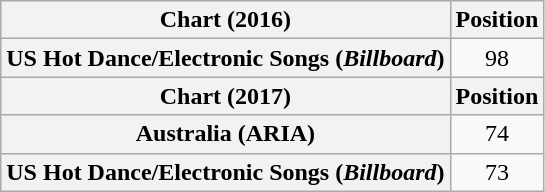<table class="wikitable plainrowheaders" style="text-align:center;">
<tr>
<th scope="col">Chart (2016)</th>
<th scope="col">Position</th>
</tr>
<tr>
<th scope="row">US Hot Dance/Electronic Songs (<em>Billboard</em>)</th>
<td>98</td>
</tr>
<tr>
<th scope="col">Chart (2017)</th>
<th scope="col">Position</th>
</tr>
<tr>
<th scope="row">Australia (ARIA)</th>
<td>74</td>
</tr>
<tr>
<th scope="row">US Hot Dance/Electronic Songs (<em>Billboard</em>)</th>
<td>73</td>
</tr>
</table>
